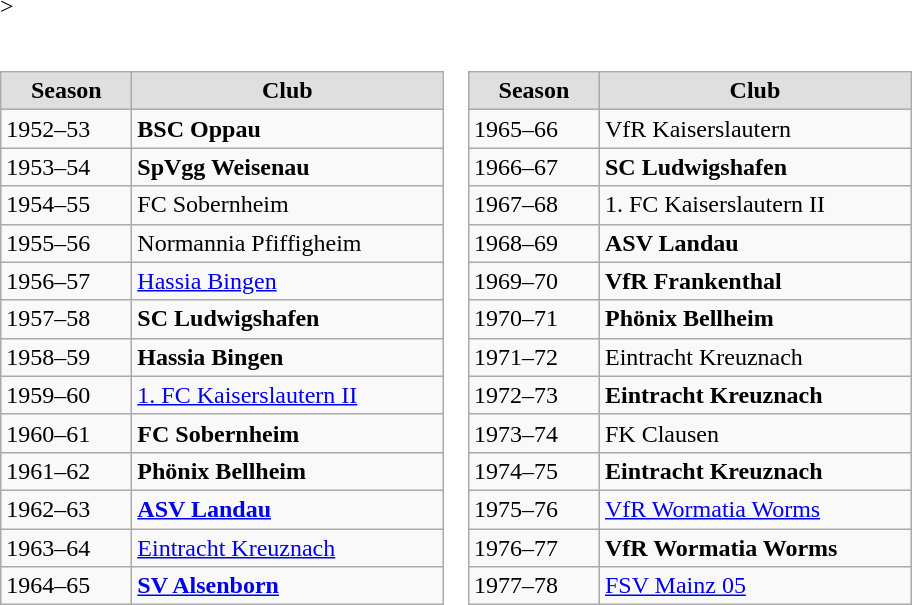<table border=0 cellpadding=0 cellspacing=0>>
<tr>
<td><br><table class="wikitable">
<tr align="center" bgcolor="#dfdfdf">
<td width="80"><strong>Season</strong></td>
<td width="200"><strong>Club</strong></td>
</tr>
<tr>
<td>1952–53</td>
<td><strong>BSC Oppau</strong></td>
</tr>
<tr>
<td>1953–54</td>
<td><strong>SpVgg Weisenau</strong></td>
</tr>
<tr>
<td>1954–55</td>
<td>FC Sobernheim</td>
</tr>
<tr>
<td>1955–56</td>
<td>Normannia Pfiffigheim</td>
</tr>
<tr>
<td>1956–57</td>
<td><a href='#'>Hassia Bingen</a></td>
</tr>
<tr>
<td>1957–58</td>
<td><strong>SC Ludwigshafen</strong></td>
</tr>
<tr>
<td>1958–59</td>
<td><strong>Hassia Bingen</strong></td>
</tr>
<tr>
<td>1959–60</td>
<td><a href='#'>1. FC Kaiserslautern II</a></td>
</tr>
<tr>
<td>1960–61</td>
<td><strong>FC Sobernheim</strong></td>
</tr>
<tr>
<td>1961–62</td>
<td><strong>Phönix Bellheim</strong></td>
</tr>
<tr>
<td>1962–63</td>
<td><strong><a href='#'>ASV Landau</a></strong></td>
</tr>
<tr>
<td>1963–64</td>
<td><a href='#'>Eintracht Kreuznach</a></td>
</tr>
<tr>
<td>1964–65</td>
<td><strong><a href='#'>SV Alsenborn</a></strong></td>
</tr>
</table>
</td>
<td><br><table class="wikitable">
<tr align="center" bgcolor="#dfdfdf">
<td width="80"><strong>Season</strong></td>
<td width="200"><strong>Club</strong></td>
</tr>
<tr>
<td>1965–66</td>
<td>VfR Kaiserslautern</td>
</tr>
<tr>
<td>1966–67</td>
<td><strong>SC Ludwigshafen</strong></td>
</tr>
<tr>
<td>1967–68</td>
<td>1. FC Kaiserslautern II</td>
</tr>
<tr>
<td>1968–69</td>
<td><strong>ASV Landau</strong></td>
</tr>
<tr>
<td>1969–70</td>
<td><strong>VfR Frankenthal</strong></td>
</tr>
<tr>
<td>1970–71</td>
<td><strong>Phönix Bellheim</strong></td>
</tr>
<tr>
<td>1971–72</td>
<td>Eintracht Kreuznach</td>
</tr>
<tr>
<td>1972–73</td>
<td><strong>Eintracht Kreuznach</strong></td>
</tr>
<tr>
<td>1973–74</td>
<td>FK Clausen</td>
</tr>
<tr>
<td>1974–75</td>
<td><strong>Eintracht Kreuznach</strong></td>
</tr>
<tr>
<td>1975–76</td>
<td><a href='#'>VfR Wormatia Worms</a></td>
</tr>
<tr>
<td>1976–77</td>
<td><strong>VfR Wormatia Worms</strong></td>
</tr>
<tr>
<td>1977–78</td>
<td><a href='#'>FSV Mainz 05</a></td>
</tr>
</table>
</td>
</tr>
</table>
